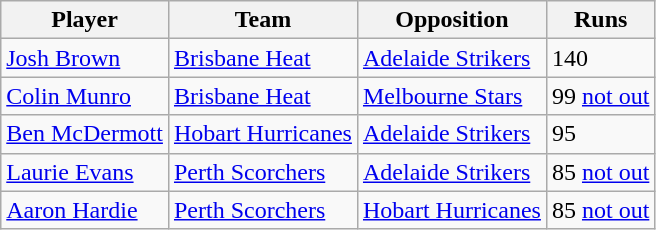<table class="wikitable">
<tr>
<th>Player</th>
<th>Team</th>
<th>Opposition</th>
<th>Runs</th>
</tr>
<tr>
<td><a href='#'>Josh Brown</a></td>
<td><a href='#'>Brisbane Heat</a></td>
<td><a href='#'>Adelaide Strikers</a></td>
<td>140</td>
</tr>
<tr>
<td><a href='#'>Colin Munro</a></td>
<td><a href='#'>Brisbane Heat</a></td>
<td><a href='#'>Melbourne Stars</a></td>
<td>99 <a href='#'>not out</a></td>
</tr>
<tr>
<td><a href='#'>Ben McDermott</a></td>
<td><a href='#'>Hobart Hurricanes</a></td>
<td><a href='#'>Adelaide Strikers</a></td>
<td>95</td>
</tr>
<tr>
<td><a href='#'>Laurie Evans</a></td>
<td><a href='#'>Perth Scorchers</a></td>
<td><a href='#'>Adelaide Strikers</a></td>
<td>85 <a href='#'>not out</a></td>
</tr>
<tr>
<td><a href='#'>Aaron Hardie</a></td>
<td><a href='#'>Perth Scorchers</a></td>
<td><a href='#'>Hobart Hurricanes</a></td>
<td>85 <a href='#'>not out</a></td>
</tr>
</table>
